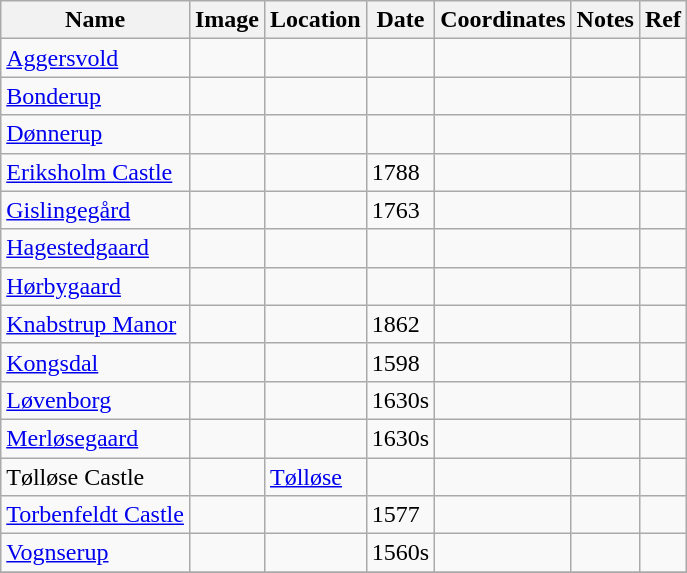<table class="wikitable sortable">
<tr>
<th>Name</th>
<th>Image</th>
<th>Location</th>
<th>Date</th>
<th>Coordinates</th>
<th>Notes</th>
<th>Ref</th>
</tr>
<tr>
<td><a href='#'>Aggersvold</a></td>
<td></td>
<td></td>
<td></td>
<td></td>
<td></td>
<td></td>
</tr>
<tr>
<td><a href='#'>Bonderup</a></td>
<td></td>
<td></td>
<td></td>
<td></td>
<td></td>
<td></td>
</tr>
<tr>
<td><a href='#'>Dønnerup</a></td>
<td></td>
<td></td>
<td></td>
<td></td>
<td></td>
<td></td>
</tr>
<tr>
<td><a href='#'>Eriksholm Castle</a></td>
<td></td>
<td></td>
<td>1788</td>
<td></td>
<td></td>
<td></td>
</tr>
<tr>
<td><a href='#'>Gislingegård </a></td>
<td></td>
<td></td>
<td>1763</td>
<td></td>
<td></td>
<td></td>
</tr>
<tr>
<td><a href='#'>Hagestedgaard</a></td>
<td></td>
<td></td>
<td></td>
<td></td>
<td></td>
<td></td>
</tr>
<tr>
<td><a href='#'>Hørbygaard</a></td>
<td></td>
<td></td>
<td></td>
<td></td>
<td></td>
<td></td>
</tr>
<tr>
<td><a href='#'>Knabstrup Manor</a></td>
<td></td>
<td></td>
<td>1862</td>
<td></td>
<td></td>
<td></td>
</tr>
<tr>
<td><a href='#'>Kongsdal</a></td>
<td></td>
<td></td>
<td>1598</td>
<td></td>
<td></td>
<td></td>
</tr>
<tr>
<td><a href='#'>Løvenborg</a></td>
<td></td>
<td></td>
<td>1630s</td>
<td></td>
<td></td>
<td></td>
</tr>
<tr>
<td><a href='#'>Merløsegaard</a></td>
<td></td>
<td></td>
<td>1630s</td>
<td></td>
<td></td>
<td></td>
</tr>
<tr>
<td>Tølløse Castle</td>
<td></td>
<td><a href='#'>Tølløse</a></td>
<td></td>
<td></td>
<td></td>
<td></td>
</tr>
<tr>
<td><a href='#'>Torbenfeldt Castle</a></td>
<td></td>
<td></td>
<td>1577</td>
<td></td>
<td></td>
<td></td>
</tr>
<tr>
<td><a href='#'>Vognserup</a></td>
<td></td>
<td></td>
<td>1560s</td>
<td></td>
<td></td>
<td></td>
</tr>
<tr>
</tr>
</table>
